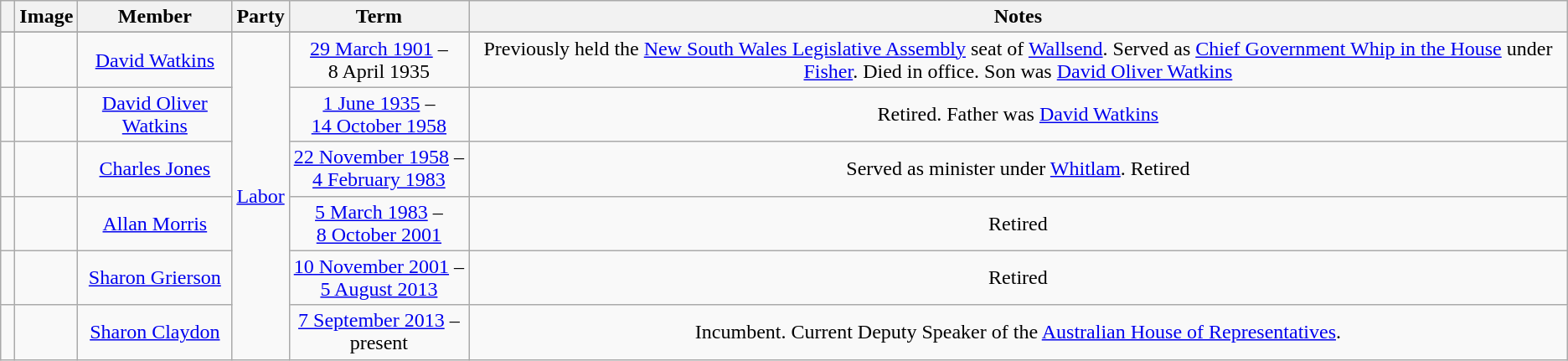<table class=wikitable style="text-align:center">
<tr>
<th></th>
<th>Image</th>
<th>Member</th>
<th>Party</th>
<th>Term</th>
<th>Notes</th>
</tr>
<tr>
</tr>
<tr>
<td> </td>
<td></td>
<td><a href='#'>David Watkins</a><br></td>
<td rowspan="6"><a href='#'>Labor</a></td>
<td nowrap><a href='#'>29 March 1901</a> –<br>8 April 1935</td>
<td>Previously held the <a href='#'>New South Wales Legislative Assembly</a> seat of <a href='#'>Wallsend</a>. Served as <a href='#'>Chief Government Whip in the House</a> under <a href='#'>Fisher</a>. Died in office. Son was <a href='#'>David Oliver Watkins</a></td>
</tr>
<tr>
<td> </td>
<td></td>
<td><a href='#'>David Oliver Watkins</a><br></td>
<td nowrap><a href='#'>1 June 1935</a> –<br><a href='#'>14 October 1958</a></td>
<td>Retired. Father was <a href='#'>David Watkins</a></td>
</tr>
<tr>
<td> </td>
<td></td>
<td><a href='#'>Charles Jones</a><br></td>
<td nowrap><a href='#'>22 November 1958</a> –<br><a href='#'>4 February 1983</a></td>
<td>Served as minister under <a href='#'>Whitlam</a>. Retired</td>
</tr>
<tr>
<td> </td>
<td></td>
<td><a href='#'>Allan Morris</a><br></td>
<td nowrap><a href='#'>5 March 1983</a> –<br><a href='#'>8 October 2001</a></td>
<td>Retired</td>
</tr>
<tr>
<td> </td>
<td></td>
<td><a href='#'>Sharon Grierson</a><br></td>
<td nowrap><a href='#'>10 November 2001</a> –<br><a href='#'>5 August 2013</a></td>
<td>Retired</td>
</tr>
<tr>
<td> </td>
<td></td>
<td><a href='#'>Sharon Claydon</a><br></td>
<td nowrap><a href='#'>7 September 2013</a> –<br>present</td>
<td>Incumbent. Current Deputy Speaker of the <a href='#'>Australian House of Representatives</a>.</td>
</tr>
</table>
